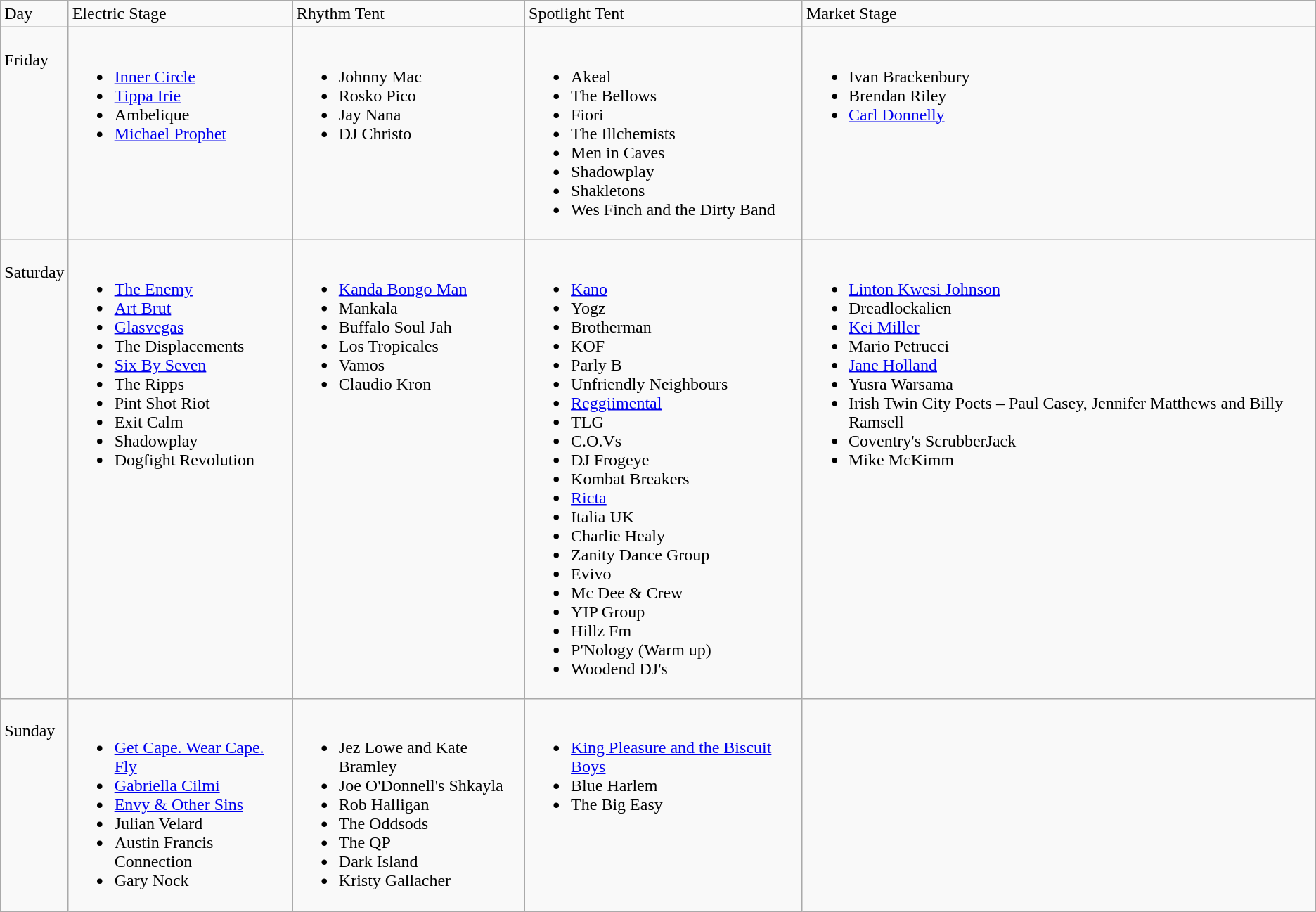<table class="wikitable">
<tr>
<td>Day</td>
<td>Electric Stage</td>
<td>Rhythm Tent</td>
<td>Spotlight Tent</td>
<td>Market Stage</td>
</tr>
<tr valign="top">
<td><br>Friday</td>
<td><br><ul><li><a href='#'>Inner Circle</a></li><li><a href='#'>Tippa Irie</a></li><li>Ambelique</li><li><a href='#'>Michael Prophet</a></li></ul></td>
<td><br><ul><li>Johnny Mac</li><li>Rosko Pico</li><li>Jay Nana</li><li>DJ Christo</li></ul></td>
<td><br><ul><li>Akeal</li><li>The Bellows</li><li>Fiori</li><li>The Illchemists</li><li>Men in Caves</li><li>Shadowplay</li><li>Shakletons</li><li>Wes Finch and the Dirty Band</li></ul></td>
<td><br><ul><li>Ivan Brackenbury</li><li>Brendan Riley</li><li><a href='#'>Carl Donnelly</a></li></ul></td>
</tr>
<tr valign="top">
<td><br>Saturday</td>
<td><br><ul><li><a href='#'>The Enemy</a></li><li><a href='#'>Art Brut</a></li><li><a href='#'>Glasvegas</a></li><li>The Displacements</li><li><a href='#'>Six By Seven</a></li><li>The Ripps</li><li>Pint Shot Riot</li><li>Exit Calm</li><li>Shadowplay</li><li>Dogfight Revolution</li></ul></td>
<td><br><ul><li><a href='#'>Kanda Bongo Man</a></li><li>Mankala</li><li>Buffalo Soul Jah</li><li>Los Tropicales</li><li>Vamos</li><li>Claudio Kron</li></ul></td>
<td><br><ul><li><a href='#'>Kano</a></li><li>Yogz</li><li>Brotherman</li><li>KOF</li><li>Parly B</li><li>Unfriendly Neighbours</li><li><a href='#'>Reggiimental</a></li><li>TLG</li><li>C.O.Vs</li><li>DJ Frogeye</li><li>Kombat Breakers</li><li><a href='#'>Ricta</a></li><li>Italia UK</li><li>Charlie Healy</li><li>Zanity Dance Group</li><li>Evivo</li><li>Mc Dee & Crew</li><li>YIP Group</li><li>Hillz Fm</li><li>P'Nology (Warm up)</li><li>Woodend DJ's</li></ul></td>
<td><br><ul><li><a href='#'>Linton Kwesi Johnson</a></li><li>Dreadlockalien</li><li><a href='#'>Kei Miller</a></li><li>Mario Petrucci</li><li><a href='#'>Jane Holland</a></li><li>Yusra Warsama</li><li>Irish Twin City Poets – Paul Casey, Jennifer Matthews and Billy Ramsell</li><li>Coventry's ScrubberJack</li><li>Mike McKimm</li></ul></td>
</tr>
<tr valign="top">
<td><br>Sunday</td>
<td><br><ul><li><a href='#'>Get Cape. Wear Cape. Fly</a></li><li><a href='#'>Gabriella Cilmi</a></li><li><a href='#'>Envy & Other Sins</a></li><li>Julian Velard</li><li>Austin Francis Connection</li><li>Gary Nock</li></ul></td>
<td><br><ul><li>Jez Lowe and Kate Bramley</li><li>Joe O'Donnell's Shkayla</li><li>Rob Halligan</li><li>The Oddsods</li><li>The QP</li><li>Dark Island</li><li>Kristy Gallacher</li></ul></td>
<td><br><ul><li><a href='#'>King Pleasure and the Biscuit Boys</a></li><li>Blue Harlem</li><li>The Big Easy</li></ul></td>
<td></td>
</tr>
</table>
